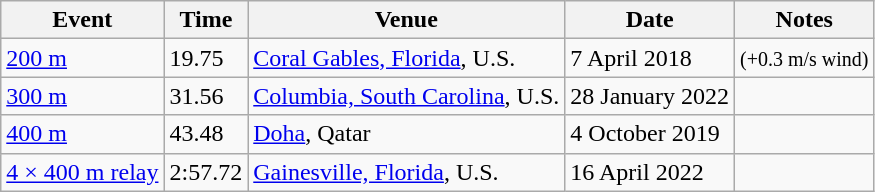<table class=wikitable>
<tr>
<th>Event</th>
<th>Time</th>
<th>Venue</th>
<th>Date</th>
<th>Notes</th>
</tr>
<tr>
<td><a href='#'>200&nbsp;m</a></td>
<td>19.75</td>
<td><a href='#'>Coral Gables, Florida</a>, U.S.</td>
<td>7 April 2018</td>
<td><small>(+0.3 m/s wind)</small> </td>
</tr>
<tr>
<td><a href='#'>300&nbsp;m</a></td>
<td>31.56</td>
<td><a href='#'>Columbia, South Carolina</a>, U.S.</td>
<td>28 January 2022</td>
<td></td>
</tr>
<tr>
<td><a href='#'>400&nbsp;m</a></td>
<td>43.48</td>
<td><a href='#'>Doha</a>, Qatar</td>
<td>4 October 2019</td>
<td></td>
</tr>
<tr>
<td><a href='#'>4 × 400&nbsp;m relay</a></td>
<td>2:57.72</td>
<td><a href='#'>Gainesville, Florida</a>, U.S.</td>
<td>16 April 2022</td>
<td></td>
</tr>
</table>
